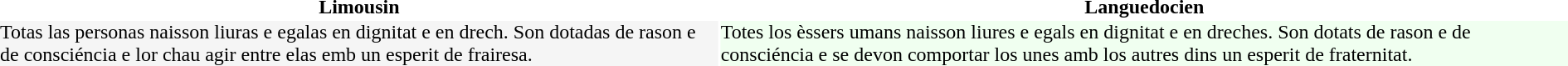<table align="center" border="0" cellpadding="0" cellspacing="2">
<tr>
<th>Limousin</th>
<th>Languedocien</th>
</tr>
<tr ---->
<td bgcolor=whitesmoke>Totas las personas naisson liuras e egalas en dignitat e en drech. Son dotadas de rason e de consciéncia e lor chau agir entre elas emb un esperit de frairesa.</td>
<td bgcolor=honeydew>Totes los èssers umans naisson liures e egals en dignitat e en dreches. Son dotats de rason e de consciéncia e se devon comportar los unes amb los autres dins un esperit de fraternitat.</td>
</tr>
</table>
